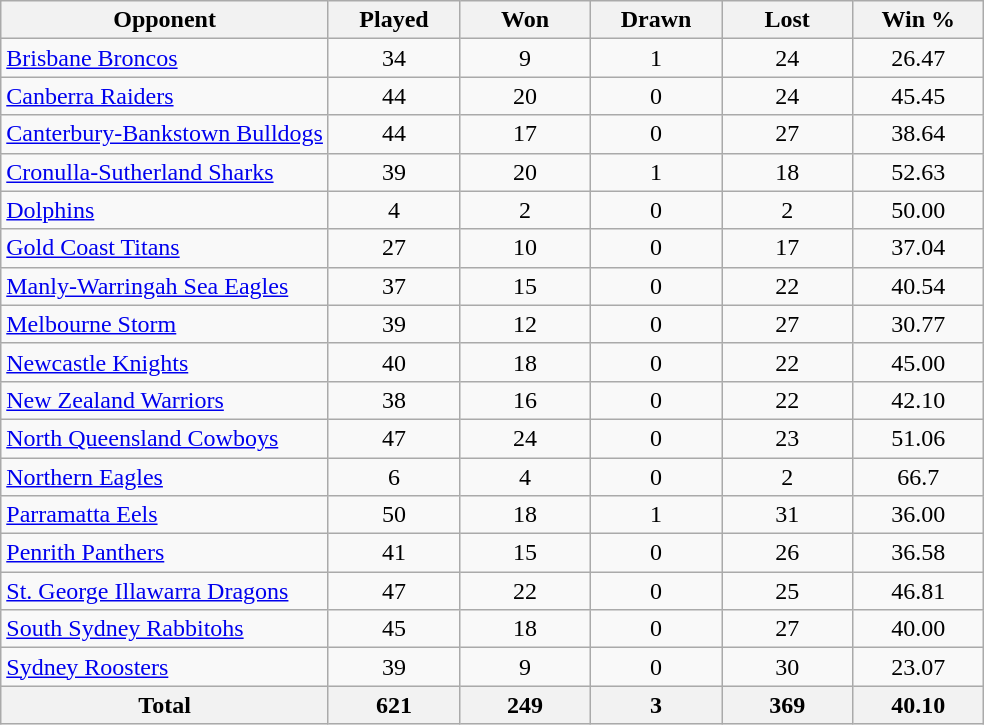<table class="wikitable sortable" style="text-align:center;">
<tr>
<th>Opponent</th>
<th style="width:5em">Played</th>
<th style="width:5em">Won</th>
<th style="width:5em">Drawn</th>
<th style="width:5em">Lost</th>
<th style="width:5em">Win %</th>
</tr>
<tr>
<td style="text-align:left;"><a href='#'>Brisbane Broncos</a></td>
<td>34</td>
<td>9</td>
<td>1</td>
<td>24</td>
<td>26.47</td>
</tr>
<tr>
<td style="text-align:left;"><a href='#'>Canberra Raiders</a></td>
<td>44</td>
<td>20</td>
<td>0</td>
<td>24</td>
<td>45.45</td>
</tr>
<tr>
<td style="text-align:left;"><a href='#'>Canterbury-Bankstown Bulldogs</a></td>
<td>44</td>
<td>17</td>
<td>0</td>
<td>27</td>
<td>38.64</td>
</tr>
<tr>
<td style="text-align:left;"><a href='#'>Cronulla-Sutherland Sharks</a></td>
<td>39</td>
<td>20</td>
<td>1</td>
<td>18</td>
<td>52.63</td>
</tr>
<tr>
<td style="text-align:left;"><a href='#'>Dolphins</a></td>
<td>4</td>
<td>2</td>
<td>0</td>
<td>2</td>
<td>50.00</td>
</tr>
<tr>
<td style="text-align:left;"><a href='#'>Gold Coast Titans</a></td>
<td>27</td>
<td>10</td>
<td>0</td>
<td>17</td>
<td>37.04</td>
</tr>
<tr>
<td style="text-align:left;"><a href='#'>Manly-Warringah Sea Eagles</a></td>
<td>37</td>
<td>15</td>
<td>0</td>
<td>22</td>
<td>40.54</td>
</tr>
<tr>
<td style="text-align:left;"><a href='#'>Melbourne Storm</a></td>
<td>39</td>
<td>12</td>
<td>0</td>
<td>27</td>
<td>30.77</td>
</tr>
<tr>
<td style="text-align:left;"><a href='#'>Newcastle Knights</a></td>
<td>40</td>
<td>18</td>
<td>0</td>
<td>22</td>
<td>45.00</td>
</tr>
<tr>
<td style="text-align:left;"><a href='#'>New Zealand Warriors</a></td>
<td>38</td>
<td>16</td>
<td>0</td>
<td>22</td>
<td>42.10</td>
</tr>
<tr>
<td style="text-align:left;"><a href='#'>North Queensland Cowboys</a></td>
<td>47</td>
<td>24</td>
<td>0</td>
<td>23</td>
<td>51.06</td>
</tr>
<tr>
<td style="text-align:left;"><a href='#'>Northern Eagles</a></td>
<td>6</td>
<td>4</td>
<td>0</td>
<td>2</td>
<td>66.7</td>
</tr>
<tr>
<td style="text-align:left;"><a href='#'>Parramatta Eels</a></td>
<td>50</td>
<td>18</td>
<td>1</td>
<td>31</td>
<td>36.00</td>
</tr>
<tr>
<td style="text-align:left;"><a href='#'>Penrith Panthers</a></td>
<td>41</td>
<td>15</td>
<td>0</td>
<td>26</td>
<td>36.58</td>
</tr>
<tr>
<td style="text-align:left;"><a href='#'>St. George Illawarra Dragons</a></td>
<td>47</td>
<td>22</td>
<td>0</td>
<td>25</td>
<td>46.81</td>
</tr>
<tr>
<td style="text-align:left;"><a href='#'>South Sydney Rabbitohs</a></td>
<td>45</td>
<td>18</td>
<td>0</td>
<td>27</td>
<td>40.00</td>
</tr>
<tr>
<td style="text-align:left;"><a href='#'>Sydney Roosters</a></td>
<td>39</td>
<td>9</td>
<td>0</td>
<td>30</td>
<td>23.07</td>
</tr>
<tr class="sortbottom">
<th><strong>Total</strong></th>
<th><strong>621</strong></th>
<th><strong>249</strong></th>
<th><strong>3</strong></th>
<th><strong>369</strong></th>
<th><strong>40.10</strong></th>
</tr>
</table>
